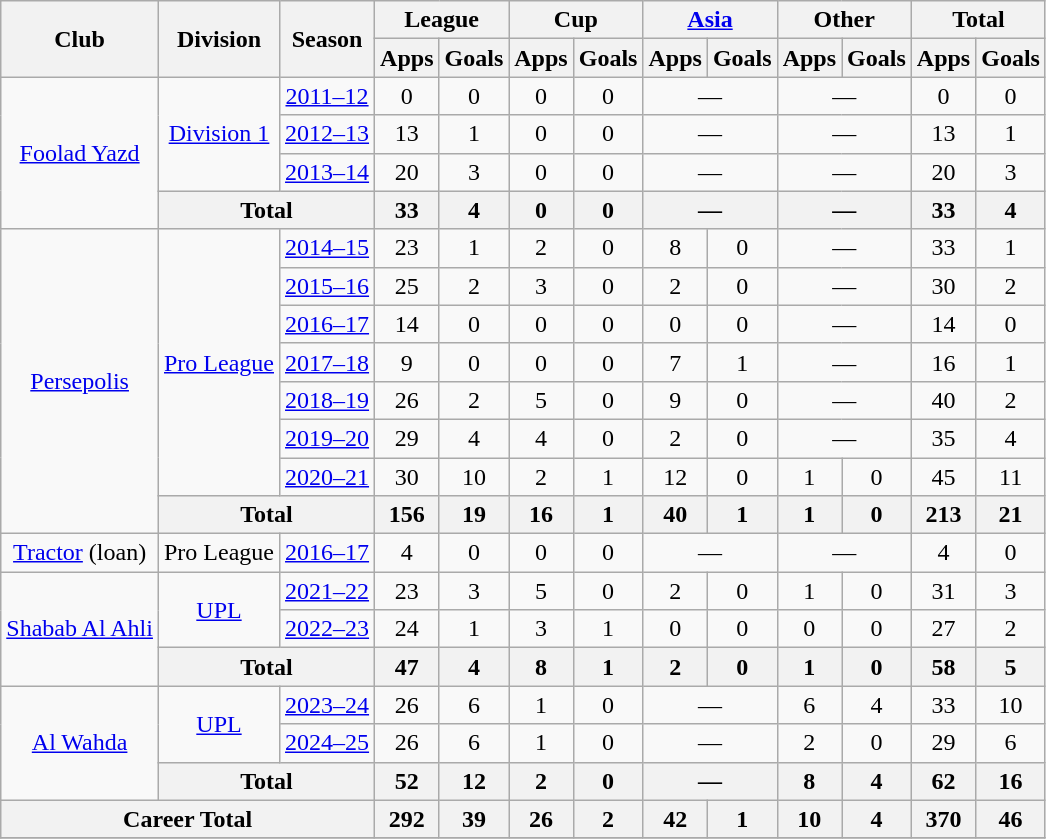<table class="wikitable" style="text-align: center;">
<tr>
<th rowspan="2">Club</th>
<th rowspan="2">Division</th>
<th rowspan="2">Season</th>
<th colspan="2">League</th>
<th colspan="2">Cup</th>
<th colspan="2"><a href='#'>Asia</a></th>
<th colspan="2">Other</th>
<th colspan="2">Total</th>
</tr>
<tr>
<th>Apps</th>
<th>Goals</th>
<th>Apps</th>
<th>Goals</th>
<th>Apps</th>
<th>Goals</th>
<th>Apps</th>
<th>Goals</th>
<th>Apps</th>
<th>Goals</th>
</tr>
<tr>
<td rowspan="4"><a href='#'>Foolad Yazd</a></td>
<td rowspan="3"><a href='#'>Division 1</a></td>
<td><a href='#'>2011–12</a></td>
<td>0</td>
<td>0</td>
<td>0</td>
<td>0</td>
<td colspan=2>—</td>
<td colspan="2">—</td>
<td>0</td>
<td>0</td>
</tr>
<tr>
<td><a href='#'>2012–13</a></td>
<td>13</td>
<td>1</td>
<td>0</td>
<td>0</td>
<td colspan=2>—</td>
<td colspan="2">—</td>
<td>13</td>
<td>1</td>
</tr>
<tr>
<td><a href='#'>2013–14</a></td>
<td>20</td>
<td>3</td>
<td>0</td>
<td>0</td>
<td colspan=2>—</td>
<td colspan="2">—</td>
<td>20</td>
<td>3</td>
</tr>
<tr>
<th colspan=2>Total</th>
<th>33</th>
<th>4</th>
<th>0</th>
<th>0</th>
<th colspan=2>—</th>
<th colspan="2">—</th>
<th>33</th>
<th>4</th>
</tr>
<tr>
<td rowspan="8"><a href='#'>Persepolis</a></td>
<td rowspan="7"><a href='#'>Pro League</a></td>
<td><a href='#'>2014–15</a></td>
<td>23</td>
<td>1</td>
<td>2</td>
<td>0</td>
<td>8</td>
<td>0</td>
<td colspan="2">—</td>
<td>33</td>
<td>1</td>
</tr>
<tr>
<td><a href='#'>2015–16</a></td>
<td>25</td>
<td>2</td>
<td>3</td>
<td>0</td>
<td>2</td>
<td>0</td>
<td colspan="2">—</td>
<td>30</td>
<td>2</td>
</tr>
<tr>
<td><a href='#'>2016–17</a></td>
<td>14</td>
<td>0</td>
<td>0</td>
<td>0</td>
<td>0</td>
<td>0</td>
<td colspan="2">—</td>
<td>14</td>
<td>0</td>
</tr>
<tr>
<td><a href='#'>2017–18</a></td>
<td>9</td>
<td>0</td>
<td>0</td>
<td>0</td>
<td>7</td>
<td>1</td>
<td colspan="2">—</td>
<td>16</td>
<td>1</td>
</tr>
<tr>
<td><a href='#'>2018–19</a></td>
<td>26</td>
<td>2</td>
<td>5</td>
<td>0</td>
<td>9</td>
<td>0</td>
<td colspan="2">—</td>
<td>40</td>
<td>2</td>
</tr>
<tr>
<td><a href='#'>2019–20</a></td>
<td>29</td>
<td>4</td>
<td>4</td>
<td>0</td>
<td>2</td>
<td>0</td>
<td colspan="2">—</td>
<td>35</td>
<td>4</td>
</tr>
<tr>
<td><a href='#'>2020–21</a></td>
<td>30</td>
<td>10</td>
<td>2</td>
<td>1</td>
<td>12</td>
<td>0</td>
<td>1</td>
<td>0</td>
<td>45</td>
<td>11</td>
</tr>
<tr>
<th colspan=2>Total</th>
<th>156</th>
<th>19</th>
<th>16</th>
<th>1</th>
<th>40</th>
<th>1</th>
<th>1</th>
<th>0</th>
<th>213</th>
<th>21</th>
</tr>
<tr>
<td><a href='#'>Tractor</a> (loan)</td>
<td>Pro League</td>
<td><a href='#'>2016–17</a></td>
<td>4</td>
<td>0</td>
<td>0</td>
<td>0</td>
<td colspan=2>—</td>
<td colspan="2">—</td>
<td>4</td>
<td>0</td>
</tr>
<tr>
<td rowspan="3"><a href='#'>Shabab Al Ahli</a></td>
<td rowspan="2"><a href='#'>UPL</a></td>
<td><a href='#'>2021–22</a></td>
<td>23</td>
<td>3</td>
<td>5</td>
<td>0</td>
<td>2</td>
<td>0</td>
<td>1</td>
<td>0</td>
<td>31</td>
<td>3</td>
</tr>
<tr>
<td><a href='#'>2022–23</a></td>
<td>24</td>
<td>1</td>
<td>3</td>
<td>1</td>
<td>0</td>
<td>0</td>
<td>0</td>
<td>0</td>
<td>27</td>
<td>2</td>
</tr>
<tr>
<th colspan=2>Total</th>
<th>47</th>
<th>4</th>
<th>8</th>
<th>1</th>
<th>2</th>
<th>0</th>
<th>1</th>
<th>0</th>
<th>58</th>
<th>5</th>
</tr>
<tr>
<td rowspan="3"><a href='#'>Al Wahda</a></td>
<td rowspan="2"><a href='#'>UPL</a></td>
<td><a href='#'>2023–24</a></td>
<td>26</td>
<td>6</td>
<td>1</td>
<td>0</td>
<td colspan="2">—</td>
<td>6</td>
<td>4</td>
<td>33</td>
<td>10</td>
</tr>
<tr>
<td><a href='#'>2024–25</a></td>
<td>26</td>
<td>6</td>
<td>1</td>
<td>0</td>
<td colspan="2">—</td>
<td>2</td>
<td>0</td>
<td>29</td>
<td>6</td>
</tr>
<tr>
<th colspan=2>Total</th>
<th>52</th>
<th>12</th>
<th>2</th>
<th>0</th>
<th colspan="2">—</th>
<th>8</th>
<th>4</th>
<th>62</th>
<th>16</th>
</tr>
<tr>
<th colspan="3">Career Total</th>
<th>292</th>
<th>39</th>
<th>26</th>
<th>2</th>
<th>42</th>
<th>1</th>
<th>10</th>
<th>4</th>
<th>370</th>
<th>46</th>
</tr>
<tr>
</tr>
</table>
